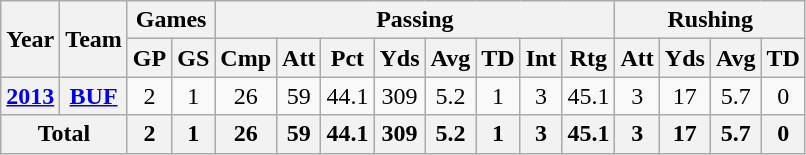<table class=wikitable style="text-align:center;">
<tr>
<th rowspan="2">Year</th>
<th rowspan="2">Team</th>
<th colspan="2">Games</th>
<th colspan="8">Passing</th>
<th colspan="4">Rushing</th>
</tr>
<tr>
<th>GP</th>
<th>GS</th>
<th>Cmp</th>
<th>Att</th>
<th>Pct</th>
<th>Yds</th>
<th>Avg</th>
<th>TD</th>
<th>Int</th>
<th>Rtg</th>
<th>Att</th>
<th>Yds</th>
<th>Avg</th>
<th>TD</th>
</tr>
<tr>
<th><a href='#'>2013</a></th>
<th><a href='#'>BUF</a></th>
<td>2</td>
<td>1</td>
<td>26</td>
<td>59</td>
<td>44.1</td>
<td>309</td>
<td>5.2</td>
<td>1</td>
<td>3</td>
<td>45.1</td>
<td>3</td>
<td>17</td>
<td>5.7</td>
<td>0</td>
</tr>
<tr>
<th colspan="2">Total</th>
<th>2</th>
<th>1</th>
<th>26</th>
<th>59</th>
<th>44.1</th>
<th>309</th>
<th>5.2</th>
<th>1</th>
<th>3</th>
<th>45.1</th>
<th>3</th>
<th>17</th>
<th>5.7</th>
<th>0</th>
</tr>
</table>
